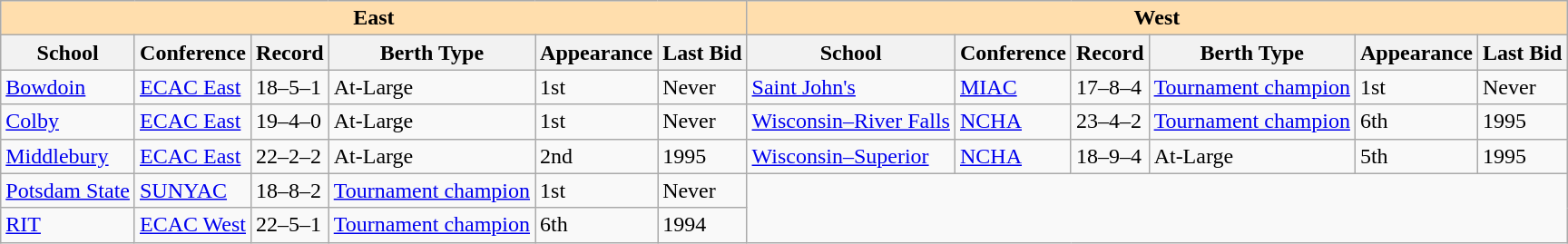<table class="wikitable">
<tr>
<th colspan="6" style="background:#ffdead;">East</th>
<th colspan="6" style="background:#ffdead;">West</th>
</tr>
<tr>
<th>School</th>
<th>Conference</th>
<th>Record</th>
<th>Berth Type</th>
<th>Appearance</th>
<th>Last Bid</th>
<th>School</th>
<th>Conference</th>
<th>Record</th>
<th>Berth Type</th>
<th>Appearance</th>
<th>Last Bid</th>
</tr>
<tr>
<td><a href='#'>Bowdoin</a></td>
<td><a href='#'>ECAC East</a></td>
<td>18–5–1</td>
<td>At-Large</td>
<td>1st</td>
<td>Never</td>
<td><a href='#'>Saint John's</a></td>
<td><a href='#'>MIAC</a></td>
<td>17–8–4</td>
<td><a href='#'>Tournament champion</a></td>
<td>1st</td>
<td>Never</td>
</tr>
<tr>
<td><a href='#'>Colby</a></td>
<td><a href='#'>ECAC East</a></td>
<td>19–4–0</td>
<td>At-Large</td>
<td>1st</td>
<td>Never</td>
<td><a href='#'>Wisconsin–River Falls</a></td>
<td><a href='#'>NCHA</a></td>
<td>23–4–2</td>
<td><a href='#'>Tournament champion</a></td>
<td>6th</td>
<td>1995</td>
</tr>
<tr>
<td><a href='#'>Middlebury</a></td>
<td><a href='#'>ECAC East</a></td>
<td>22–2–2</td>
<td>At-Large</td>
<td>2nd</td>
<td>1995</td>
<td><a href='#'>Wisconsin–Superior</a></td>
<td><a href='#'>NCHA</a></td>
<td>18–9–4</td>
<td>At-Large</td>
<td>5th</td>
<td>1995</td>
</tr>
<tr>
<td><a href='#'>Potsdam State</a></td>
<td><a href='#'>SUNYAC</a></td>
<td>18–8–2</td>
<td><a href='#'>Tournament champion</a></td>
<td>1st</td>
<td>Never</td>
</tr>
<tr>
<td><a href='#'>RIT</a></td>
<td><a href='#'>ECAC West</a></td>
<td>22–5–1</td>
<td><a href='#'>Tournament champion</a></td>
<td>6th</td>
<td>1994</td>
</tr>
</table>
